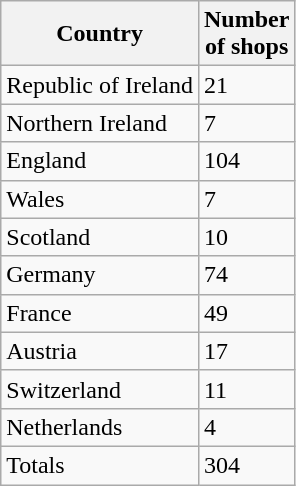<table class="wikitable sortable floatright" style="display: inline-table">
<tr>
<th>Country</th>
<th>Number<br>of shops</th>
</tr>
<tr>
<td>Republic of Ireland</td>
<td>21</td>
</tr>
<tr>
<td>Northern Ireland</td>
<td>7</td>
</tr>
<tr>
<td>England</td>
<td>104</td>
</tr>
<tr>
<td>Wales</td>
<td>7</td>
</tr>
<tr>
<td>Scotland</td>
<td>10</td>
</tr>
<tr>
<td>Germany</td>
<td>74</td>
</tr>
<tr>
<td>France</td>
<td>49</td>
</tr>
<tr>
<td>Austria</td>
<td>17</td>
</tr>
<tr>
<td>Switzerland</td>
<td>11</td>
</tr>
<tr>
<td>Netherlands</td>
<td>4</td>
</tr>
<tr class="sortbottom">
<td>Totals</td>
<td>304</td>
</tr>
</table>
